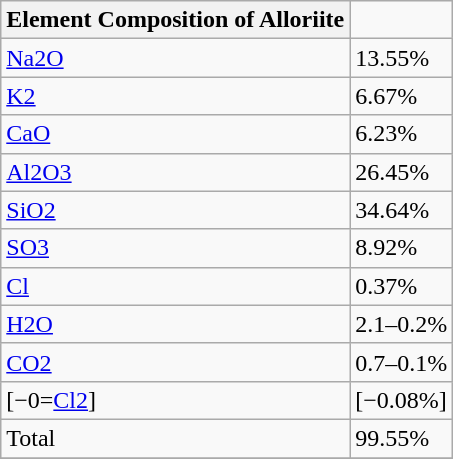<table class="wikitable">
<tr>
<th>Element Composition of Alloriite</th>
</tr>
<tr>
<td><a href='#'>Na2O</a></td>
<td>13.55%</td>
</tr>
<tr>
<td><a href='#'>K2</a></td>
<td>6.67%</td>
</tr>
<tr>
<td><a href='#'>CaO</a></td>
<td>6.23%</td>
</tr>
<tr>
<td><a href='#'>Al2O3</a></td>
<td>26.45%</td>
</tr>
<tr>
<td><a href='#'>SiO2</a></td>
<td>34.64%</td>
</tr>
<tr>
<td><a href='#'>SO3</a></td>
<td>8.92%</td>
</tr>
<tr>
<td><a href='#'>Cl</a></td>
<td>0.37%</td>
</tr>
<tr>
<td><a href='#'>H2O</a></td>
<td>2.1–0.2%</td>
</tr>
<tr>
<td><a href='#'>CO2</a></td>
<td>0.7–0.1%</td>
</tr>
<tr>
<td>[−0=<a href='#'>Cl2</a>]</td>
<td>[−0.08%]</td>
</tr>
<tr>
<td>Total</td>
<td>99.55%</td>
</tr>
<tr>
</tr>
</table>
